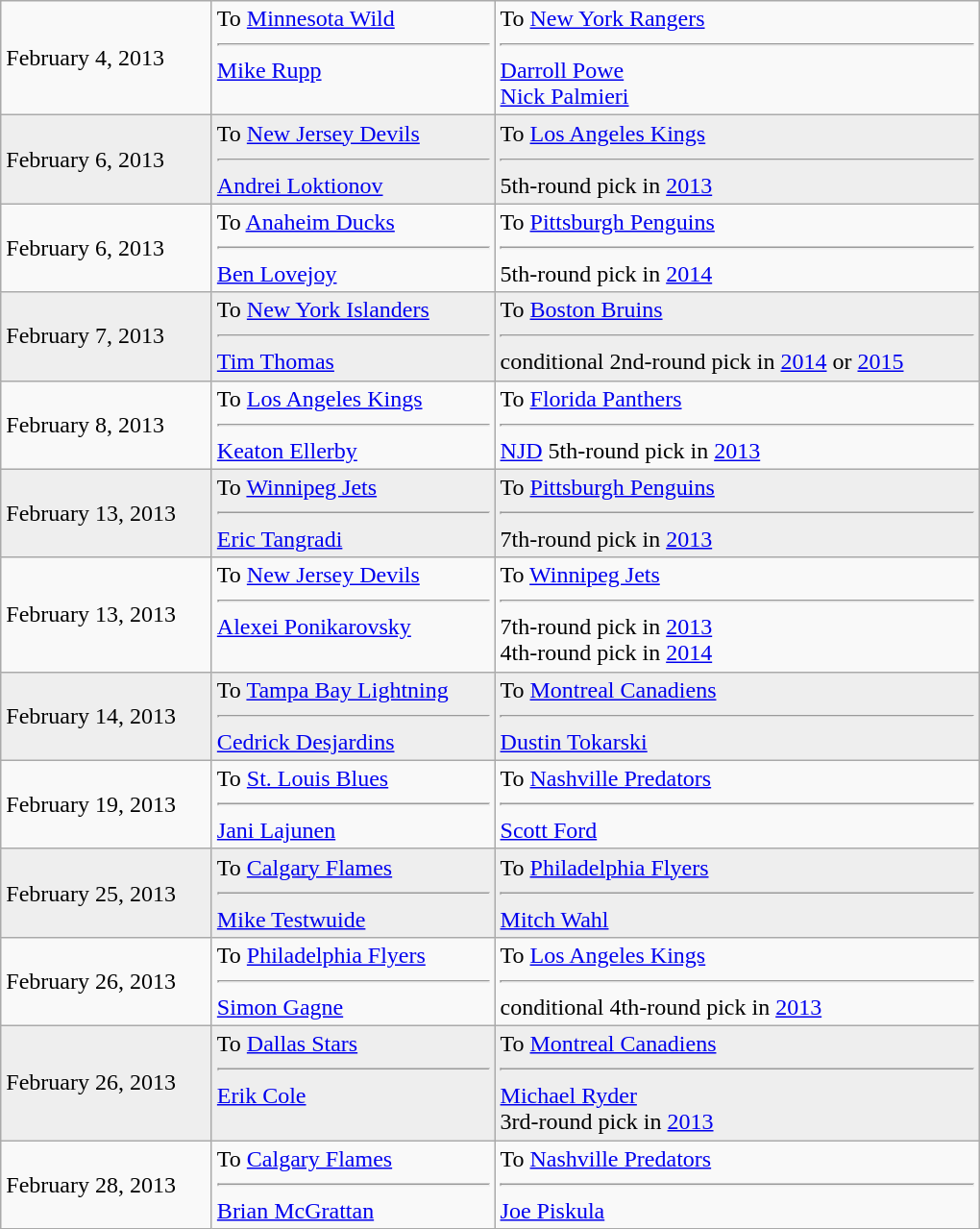<table class="wikitable" style="border:1px solid #999999; width:680px;">
<tr>
<td>February 4, 2013</td>
<td valign="top">To <a href='#'>Minnesota Wild</a><hr><a href='#'>Mike Rupp</a></td>
<td valign="top">To <a href='#'>New York Rangers</a><hr><a href='#'>Darroll Powe</a><br><a href='#'>Nick Palmieri</a></td>
</tr>
<tr bgcolor="eeeeee">
<td>February 6, 2013</td>
<td valign="top">To <a href='#'>New Jersey Devils</a><hr><a href='#'>Andrei Loktionov</a></td>
<td valign="top">To <a href='#'>Los Angeles Kings</a><hr>5th-round pick in <a href='#'>2013</a></td>
</tr>
<tr>
<td>February 6, 2013</td>
<td valign="top">To <a href='#'>Anaheim Ducks</a><hr><a href='#'>Ben Lovejoy</a></td>
<td valign="top">To <a href='#'>Pittsburgh Penguins</a><hr>5th-round pick in <a href='#'>2014</a></td>
</tr>
<tr bgcolor="eeeeee">
<td>February 7, 2013</td>
<td valign="top">To <a href='#'>New York Islanders</a><hr><a href='#'>Tim Thomas</a></td>
<td valign="top">To <a href='#'>Boston Bruins</a><hr>conditional 2nd-round pick in <a href='#'>2014</a> or <a href='#'>2015</a></td>
</tr>
<tr>
<td>February 8, 2013</td>
<td valign="top">To <a href='#'>Los Angeles Kings</a><hr><a href='#'>Keaton Ellerby</a></td>
<td valign="top">To <a href='#'>Florida Panthers</a><hr><a href='#'>NJD</a> 5th-round pick in <a href='#'>2013</a></td>
</tr>
<tr bgcolor="eeeeee">
<td>February 13, 2013</td>
<td valign="top">To <a href='#'>Winnipeg Jets</a><hr><a href='#'>Eric Tangradi</a></td>
<td valign="top">To <a href='#'>Pittsburgh Penguins</a><hr>7th-round pick in <a href='#'>2013</a></td>
</tr>
<tr>
<td>February 13, 2013</td>
<td valign="top">To <a href='#'>New Jersey Devils</a><hr><a href='#'>Alexei Ponikarovsky</a></td>
<td valign="top">To <a href='#'>Winnipeg Jets</a><hr>7th-round pick in <a href='#'>2013</a><br>4th-round pick in <a href='#'>2014</a></td>
</tr>
<tr bgcolor="eeeeee">
<td>February 14, 2013</td>
<td valign="top">To <a href='#'>Tampa Bay Lightning</a><hr><a href='#'>Cedrick Desjardins</a></td>
<td valign="top">To <a href='#'>Montreal Canadiens</a><hr><a href='#'>Dustin Tokarski</a></td>
</tr>
<tr>
<td>February 19, 2013</td>
<td valign="top">To <a href='#'>St. Louis Blues</a><hr><a href='#'>Jani Lajunen</a></td>
<td valign="top">To <a href='#'>Nashville Predators</a><hr><a href='#'>Scott Ford</a></td>
</tr>
<tr bgcolor="eeeeee">
<td>February 25, 2013</td>
<td valign="top">To <a href='#'>Calgary Flames</a><hr><a href='#'>Mike Testwuide</a></td>
<td valign="top">To <a href='#'>Philadelphia Flyers</a><hr><a href='#'>Mitch Wahl</a></td>
</tr>
<tr>
<td>February 26, 2013</td>
<td valign="top">To <a href='#'>Philadelphia Flyers</a><hr><a href='#'>Simon Gagne</a></td>
<td valign="top">To <a href='#'>Los Angeles Kings</a><hr>conditional 4th-round pick in <a href='#'>2013</a></td>
</tr>
<tr bgcolor="eeeeee">
<td>February 26, 2013</td>
<td valign="top">To <a href='#'>Dallas Stars</a><hr><a href='#'>Erik Cole</a></td>
<td valign="top">To <a href='#'>Montreal Canadiens</a><hr><a href='#'>Michael Ryder</a><br>3rd-round pick in <a href='#'>2013</a></td>
</tr>
<tr>
<td>February 28, 2013</td>
<td valign="top">To <a href='#'>Calgary Flames</a><hr><a href='#'>Brian McGrattan</a></td>
<td valign="top">To <a href='#'>Nashville Predators</a><hr><a href='#'>Joe Piskula</a></td>
</tr>
</table>
